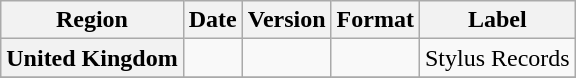<table class="wikitable plainrowheaders" style="text-align:center;">
<tr>
<th>Region</th>
<th>Date</th>
<th>Version</th>
<th>Format</th>
<th>Label</th>
</tr>
<tr>
<th scope="row">United Kingdom</th>
<td></td>
<td></td>
<td></td>
<td>Stylus Records</td>
</tr>
<tr>
</tr>
</table>
